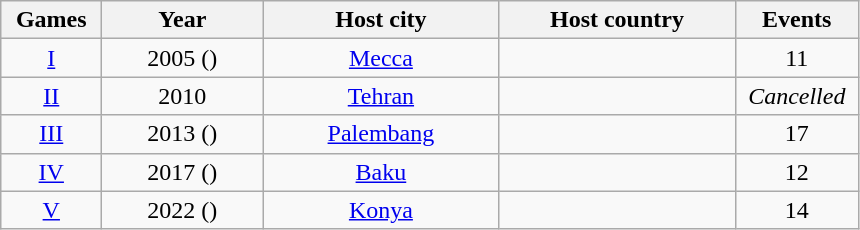<table class=wikitable style="text-align:center">
<tr>
<th width=60>Games</th>
<th width=100>Year</th>
<th width=150>Host city</th>
<th width=150>Host country</th>
<th width=75>Events</th>
</tr>
<tr>
<td><a href='#'>I</a></td>
<td>2005 ()</td>
<td><a href='#'>Mecca</a></td>
<td align=left></td>
<td>11</td>
</tr>
<tr>
<td><a href='#'>II</a></td>
<td>2010</td>
<td><a href='#'>Tehran</a></td>
<td align=left></td>
<td><em>Cancelled</em></td>
</tr>
<tr>
<td><a href='#'>III</a></td>
<td>2013 ()</td>
<td><a href='#'>Palembang</a></td>
<td align=left></td>
<td>17</td>
</tr>
<tr>
<td><a href='#'>IV</a></td>
<td>2017 ()</td>
<td><a href='#'>Baku</a></td>
<td align=left></td>
<td>12</td>
</tr>
<tr>
<td><a href='#'>V</a></td>
<td>2022 ()</td>
<td><a href='#'>Konya</a></td>
<td align=left></td>
<td>14</td>
</tr>
</table>
